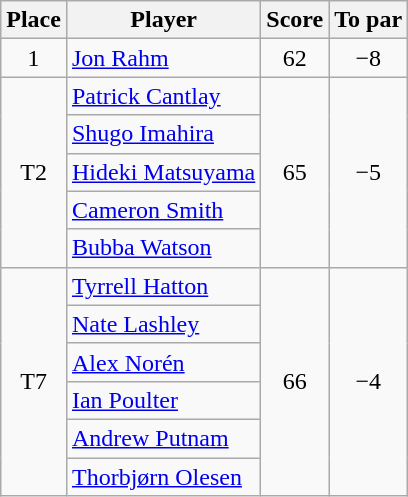<table class="wikitable">
<tr>
<th>Place</th>
<th>Player</th>
<th>Score</th>
<th>To par</th>
</tr>
<tr>
<td align=center>1</td>
<td> <a href='#'>Jon Rahm</a></td>
<td align=center>62</td>
<td align=center>−8</td>
</tr>
<tr>
<td rowspan=5 align=center>T2</td>
<td> <a href='#'>Patrick Cantlay</a></td>
<td rowspan=5 align=center>65</td>
<td rowspan=5 align=center>−5</td>
</tr>
<tr>
<td> <a href='#'>Shugo Imahira</a></td>
</tr>
<tr>
<td> <a href='#'>Hideki Matsuyama</a></td>
</tr>
<tr>
<td> <a href='#'>Cameron Smith</a></td>
</tr>
<tr>
<td> <a href='#'>Bubba Watson</a></td>
</tr>
<tr>
<td rowspan=6 align=center>T7</td>
<td> <a href='#'>Tyrrell Hatton</a></td>
<td rowspan=6 align=center>66</td>
<td rowspan=6 align=center>−4</td>
</tr>
<tr>
<td> <a href='#'>Nate Lashley</a></td>
</tr>
<tr>
<td> <a href='#'>Alex Norén</a></td>
</tr>
<tr>
<td> <a href='#'>Ian Poulter</a></td>
</tr>
<tr>
<td> <a href='#'>Andrew Putnam</a></td>
</tr>
<tr>
<td> <a href='#'>Thorbjørn Olesen</a></td>
</tr>
</table>
